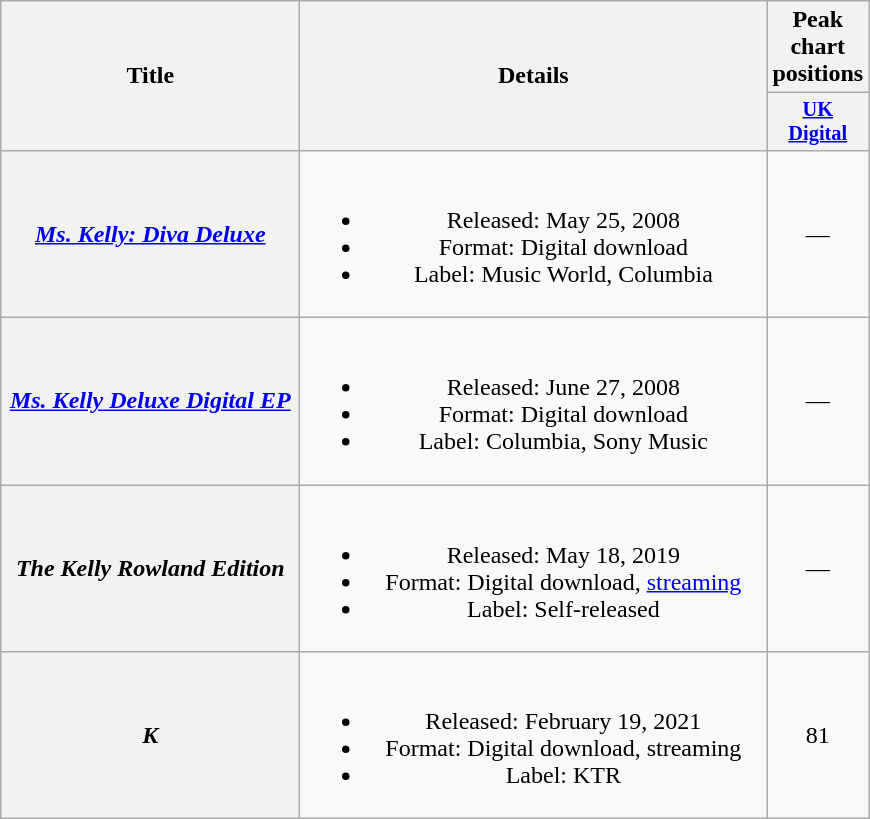<table class="wikitable plainrowheaders" style="text-align:center;" border="1">
<tr>
<th scope="col" rowspan="2" style="width:12em;">Title</th>
<th scope="col" rowspan="2" style="width:19em;">Details</th>
<th scope="col" colspan="1">Peak chart positions</th>
</tr>
<tr>
<th scope="col" style="width:3em;font-size:85%;"><a href='#'>UK<br>Digital</a><br></th>
</tr>
<tr>
<th scope="row"><em><a href='#'>Ms. Kelly: Diva Deluxe</a></em></th>
<td><br><ul><li>Released: May 25, 2008</li><li>Format: Digital download</li><li>Label: Music World, Columbia</li></ul></td>
<td>—</td>
</tr>
<tr>
<th scope="row"><em><a href='#'>Ms. Kelly Deluxe Digital EP</a></em></th>
<td><br><ul><li>Released: June 27, 2008</li><li>Format: Digital download</li><li>Label: Columbia, Sony Music</li></ul></td>
<td>—</td>
</tr>
<tr>
<th scope="row"><em>The Kelly Rowland Edition</em></th>
<td><br><ul><li>Released: May 18, 2019</li><li>Format: Digital download, <a href='#'>streaming</a></li><li>Label: Self-released</li></ul></td>
<td>—</td>
</tr>
<tr>
<th scope="row"><em>K</em></th>
<td><br><ul><li>Released: February 19, 2021</li><li>Format: Digital download, streaming</li><li>Label: KTR</li></ul></td>
<td>81</td>
</tr>
</table>
